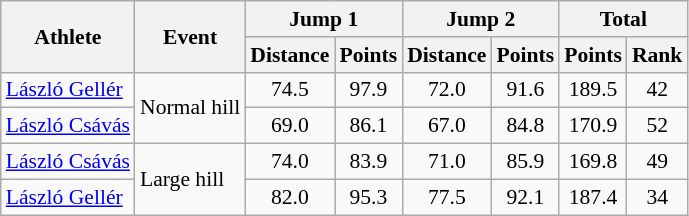<table class="wikitable" style="font-size:90%">
<tr>
<th rowspan="2">Athlete</th>
<th rowspan="2">Event</th>
<th colspan="2">Jump 1</th>
<th colspan="2">Jump 2</th>
<th colspan="2">Total</th>
</tr>
<tr>
<th>Distance</th>
<th>Points</th>
<th>Distance</th>
<th>Points</th>
<th>Points</th>
<th>Rank</th>
</tr>
<tr>
<td><a href='#'>László Gellér</a></td>
<td rowspan="2">Normal hill</td>
<td align="center">74.5</td>
<td align="center">97.9</td>
<td align="center">72.0</td>
<td align="center">91.6</td>
<td align="center">189.5</td>
<td align="center">42</td>
</tr>
<tr>
<td><a href='#'>László Csávás</a></td>
<td align="center">69.0</td>
<td align="center">86.1</td>
<td align="center">67.0</td>
<td align="center">84.8</td>
<td align="center">170.9</td>
<td align="center">52</td>
</tr>
<tr>
<td><a href='#'>László Csávás</a></td>
<td rowspan="2">Large hill</td>
<td align="center">74.0</td>
<td align="center">83.9</td>
<td align="center">71.0</td>
<td align="center">85.9</td>
<td align="center">169.8</td>
<td align="center">49</td>
</tr>
<tr>
<td><a href='#'>László Gellér</a></td>
<td align="center">82.0</td>
<td align="center">95.3</td>
<td align="center">77.5</td>
<td align="center">92.1</td>
<td align="center">187.4</td>
<td align="center">34</td>
</tr>
</table>
